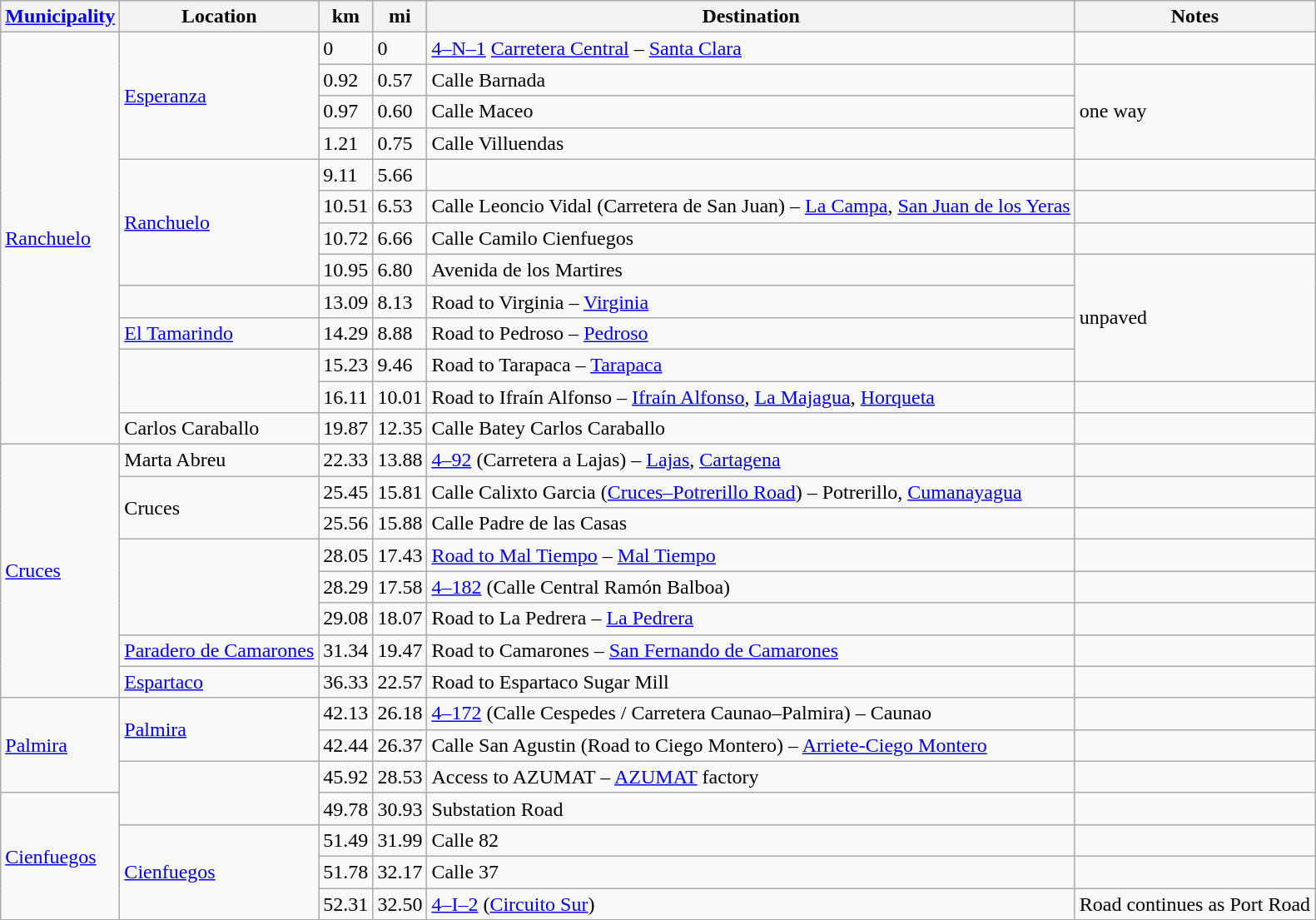<table class="wikitable">
<tr>
<th><a href='#'>Municipality</a></th>
<th>Location</th>
<th>km</th>
<th>mi</th>
<th>Destination</th>
<th>Notes</th>
</tr>
<tr>
<td rowspan="13"><a href='#'>Ranchuelo</a></td>
<td rowspan="4"><a href='#'>Esperanza</a></td>
<td>0</td>
<td>0</td>
<td> <a href='#'>4–N–1</a> <a href='#'>Carretera Central</a> – <a href='#'>Santa Clara</a></td>
<td></td>
</tr>
<tr>
<td>0.92</td>
<td>0.57</td>
<td>Calle Barnada</td>
<td rowspan="3">one way</td>
</tr>
<tr>
<td>0.97</td>
<td>0.60</td>
<td>Calle Maceo</td>
</tr>
<tr>
<td>1.21</td>
<td>0.75</td>
<td>Calle Villuendas</td>
</tr>
<tr>
<td rowspan="4"><a href='#'>Ranchuelo</a></td>
<td>9.11</td>
<td>5.66</td>
<td></td>
<td></td>
</tr>
<tr>
<td>10.51</td>
<td>6.53</td>
<td>Calle Leoncio Vidal (Carretera de San Juan) – <a href='#'>La Campa</a>, <a href='#'>San Juan de los Yeras</a></td>
<td></td>
</tr>
<tr>
<td>10.72</td>
<td>6.66</td>
<td>Calle Camilo Cienfuegos</td>
<td></td>
</tr>
<tr>
<td>10.95</td>
<td>6.80</td>
<td>Avenida de los Martires</td>
<td rowspan="4">unpaved</td>
</tr>
<tr>
<td></td>
<td>13.09</td>
<td>8.13</td>
<td>Road to Virginia – <a href='#'>Virginia</a></td>
</tr>
<tr>
<td><a href='#'>El Tamarindo</a></td>
<td>14.29</td>
<td>8.88</td>
<td>Road to Pedroso – <a href='#'>Pedroso</a></td>
</tr>
<tr>
<td rowspan="2"></td>
<td>15.23</td>
<td>9.46</td>
<td>Road to Tarapaca – <a href='#'>Tarapaca</a></td>
</tr>
<tr>
<td>16.11</td>
<td>10.01</td>
<td>Road to Ifraín Alfonso – <a href='#'>Ifraín Alfonso</a>, <a href='#'>La Majagua</a>, <a href='#'>Horqueta</a></td>
<td></td>
</tr>
<tr>
<td><bdi>Carlos Caraballo</bdi></td>
<td>19.87</td>
<td>12.35</td>
<td><bdi>Calle Batey Carlos Caraballo</bdi></td>
<td></td>
</tr>
<tr>
<td rowspan="8"><a href='#'>Cruces</a></td>
<td>Marta Abreu</td>
<td>22.33</td>
<td>13.88</td>
<td> <a href='#'>4–92</a> (Carretera a Lajas) – <a href='#'>Lajas</a>, <a href='#'>Cartagena</a></td>
<td></td>
</tr>
<tr>
<td rowspan="2">Cruces</td>
<td>25.45</td>
<td>15.81</td>
<td>Calle Calixto Garcia (<a href='#'>Cruces–Potrerillo Road</a>) – Potrerillo, <a href='#'>Cumanayagua</a></td>
<td></td>
</tr>
<tr>
<td>25.56</td>
<td>15.88</td>
<td>Calle Padre de las Casas</td>
<td></td>
</tr>
<tr>
<td rowspan="3"></td>
<td>28.05</td>
<td>17.43</td>
<td><a href='#'>Road to Mal Tiempo</a> – <a href='#'>Mal Tiempo</a></td>
<td></td>
</tr>
<tr>
<td>28.29</td>
<td>17.58</td>
<td> <a href='#'>4–182</a> (Calle Central Ramón Balboa)</td>
<td></td>
</tr>
<tr>
<td>29.08</td>
<td>18.07</td>
<td>Road to La Pedrera – <a href='#'>La Pedrera</a></td>
<td></td>
</tr>
<tr>
<td><a href='#'>Paradero de Camarones</a></td>
<td>31.34</td>
<td>19.47</td>
<td>Road to Camarones – <a href='#'>San Fernando de Camarones</a></td>
<td></td>
</tr>
<tr>
<td><a href='#'>Espartaco</a></td>
<td>36.33</td>
<td>22.57</td>
<td>Road to Espartaco Sugar Mill</td>
<td></td>
</tr>
<tr>
<td rowspan="3"><a href='#'>Palmira</a></td>
<td rowspan="2"><a href='#'>Palmira</a></td>
<td>42.13</td>
<td>26.18</td>
<td> <a href='#'>4–172</a> (Calle Cespedes / Carretera Caunao–Palmira) – Caunao</td>
<td></td>
</tr>
<tr>
<td>42.44</td>
<td>26.37</td>
<td>Calle San Agustin (Road to Ciego Montero) – <a href='#'>Arriete-Ciego Montero</a></td>
<td></td>
</tr>
<tr>
<td rowspan="2"></td>
<td>45.92</td>
<td>28.53</td>
<td>Access to AZUMAT – <a href='#'>AZUMAT</a> factory</td>
<td></td>
</tr>
<tr>
<td rowspan="4"><a href='#'>Cienfuegos</a></td>
<td>49.78</td>
<td>30.93</td>
<td>Substation Road</td>
<td></td>
</tr>
<tr>
<td rowspan="3"><a href='#'>Cienfuegos</a></td>
<td>51.49</td>
<td>31.99</td>
<td>Calle 82</td>
<td></td>
</tr>
<tr>
<td>51.78</td>
<td>32.17</td>
<td>Calle 37</td>
<td></td>
</tr>
<tr>
<td>52.31</td>
<td>32.50</td>
<td> <a href='#'>4–I–2</a> (<a href='#'>Circuito Sur</a>)</td>
<td>Road continues as Port Road</td>
</tr>
</table>
